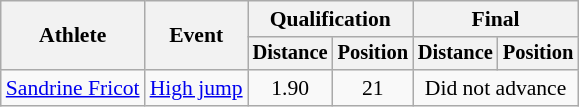<table class="wikitable" style="font-size:90%">
<tr>
<th rowspan="2">Athlete</th>
<th rowspan="2">Event</th>
<th colspan="2">Qualification</th>
<th colspan="2">Final</th>
</tr>
<tr style="font-size:95%">
<th>Distance</th>
<th>Position</th>
<th>Distance</th>
<th>Position</th>
</tr>
<tr align=center>
<td align=left><a href='#'>Sandrine Fricot</a></td>
<td align=left><a href='#'>High jump</a></td>
<td>1.90</td>
<td>21</td>
<td colspan=2>Did not advance</td>
</tr>
</table>
